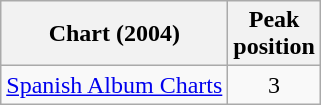<table class="wikitable sortable">
<tr>
<th>Chart (2004)</th>
<th>Peak<br>position</th>
</tr>
<tr>
<td><a href='#'>Spanish Album Charts</a></td>
<td align="center">3</td>
</tr>
</table>
